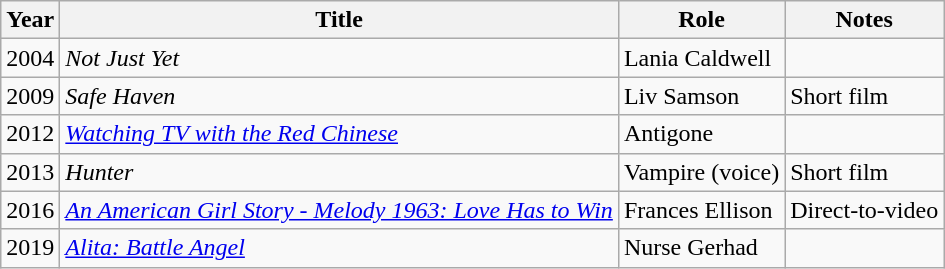<table class="wikitable sortable">
<tr>
<th>Year</th>
<th>Title</th>
<th>Role</th>
<th>Notes</th>
</tr>
<tr>
<td>2004</td>
<td><em>Not Just Yet</em></td>
<td>Lania Caldwell</td>
<td></td>
</tr>
<tr>
<td>2009</td>
<td><em>Safe Haven</em></td>
<td>Liv Samson</td>
<td>Short film</td>
</tr>
<tr>
<td>2012</td>
<td><em><a href='#'>Watching TV with the Red Chinese</a></em></td>
<td>Antigone</td>
<td></td>
</tr>
<tr>
<td>2013</td>
<td><em>Hunter</em></td>
<td>Vampire (voice)</td>
<td>Short film</td>
</tr>
<tr>
<td>2016</td>
<td><em><a href='#'>An American Girl Story - Melody 1963: Love Has to Win</a></em></td>
<td>Frances Ellison</td>
<td>Direct-to-video</td>
</tr>
<tr>
<td>2019</td>
<td><em><a href='#'>Alita: Battle Angel</a></em></td>
<td>Nurse Gerhad</td>
<td></td>
</tr>
</table>
